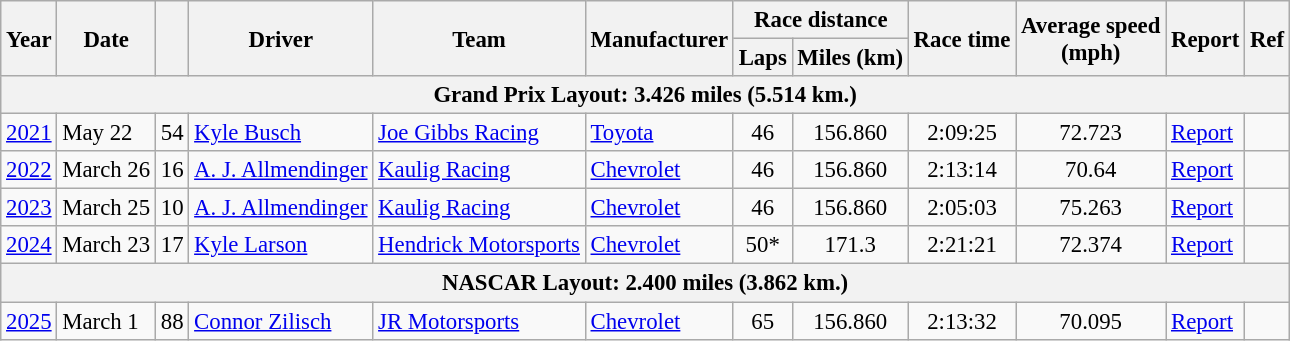<table class="wikitable" style="font-size: 95%;">
<tr>
<th rowspan=2>Year</th>
<th rowspan=2>Date</th>
<th rowspan=2></th>
<th rowspan=2>Driver</th>
<th rowspan=2>Team</th>
<th rowspan=2>Manufacturer</th>
<th colspan=2>Race distance</th>
<th rowspan=2>Race time</th>
<th rowspan=2>Average speed<br>(mph)</th>
<th rowspan=2>Report</th>
<th rowspan=2>Ref</th>
</tr>
<tr>
<th>Laps</th>
<th>Miles (km)</th>
</tr>
<tr>
<th colspan="12">Grand Prix Layout: 3.426 miles (5.514 km.)</th>
</tr>
<tr>
<td><a href='#'>2021</a></td>
<td>May 22</td>
<td align=center>54</td>
<td><a href='#'>Kyle Busch</a></td>
<td><a href='#'>Joe Gibbs Racing</a></td>
<td><a href='#'>Toyota</a></td>
<td align=center>46</td>
<td align=center>156.860</td>
<td align=center>2:09:25</td>
<td align=center>72.723</td>
<td><a href='#'>Report</a></td>
<td align=center></td>
</tr>
<tr>
<td><a href='#'>2022</a></td>
<td>March 26</td>
<td align=center>16</td>
<td><a href='#'>A. J. Allmendinger</a></td>
<td><a href='#'>Kaulig Racing</a></td>
<td><a href='#'>Chevrolet</a></td>
<td align=center>46</td>
<td align=center>156.860</td>
<td align=center>2:13:14</td>
<td align=center>70.64</td>
<td><a href='#'>Report</a></td>
<td align=center></td>
</tr>
<tr>
<td><a href='#'>2023</a></td>
<td>March 25</td>
<td align=center>10</td>
<td><a href='#'>A. J. Allmendinger</a></td>
<td><a href='#'>Kaulig Racing</a></td>
<td><a href='#'>Chevrolet</a></td>
<td align=center>46</td>
<td align=center>156.860</td>
<td align=center>2:05:03</td>
<td align=center>75.263</td>
<td><a href='#'>Report</a></td>
<td align=center></td>
</tr>
<tr>
<td><a href='#'>2024</a></td>
<td>March 23</td>
<td align=center>17</td>
<td><a href='#'>Kyle Larson</a></td>
<td><a href='#'>Hendrick Motorsports</a></td>
<td><a href='#'>Chevrolet</a></td>
<td align=center>50*</td>
<td align=center>171.3</td>
<td align=center>2:21:21</td>
<td align=center>72.374</td>
<td><a href='#'>Report</a></td>
<td align=center></td>
</tr>
<tr>
<th colspan="12">NASCAR Layout: 2.400 miles (3.862 km.)</th>
</tr>
<tr>
<td><a href='#'>2025</a></td>
<td>March 1</td>
<td align=center>88</td>
<td><a href='#'>Connor Zilisch</a></td>
<td><a href='#'>JR Motorsports</a></td>
<td><a href='#'>Chevrolet</a></td>
<td align=center>65</td>
<td align=center>156.860</td>
<td align=center>2:13:32</td>
<td align=center>70.095</td>
<td><a href='#'>Report</a></td>
<td align=center></td>
</tr>
</table>
